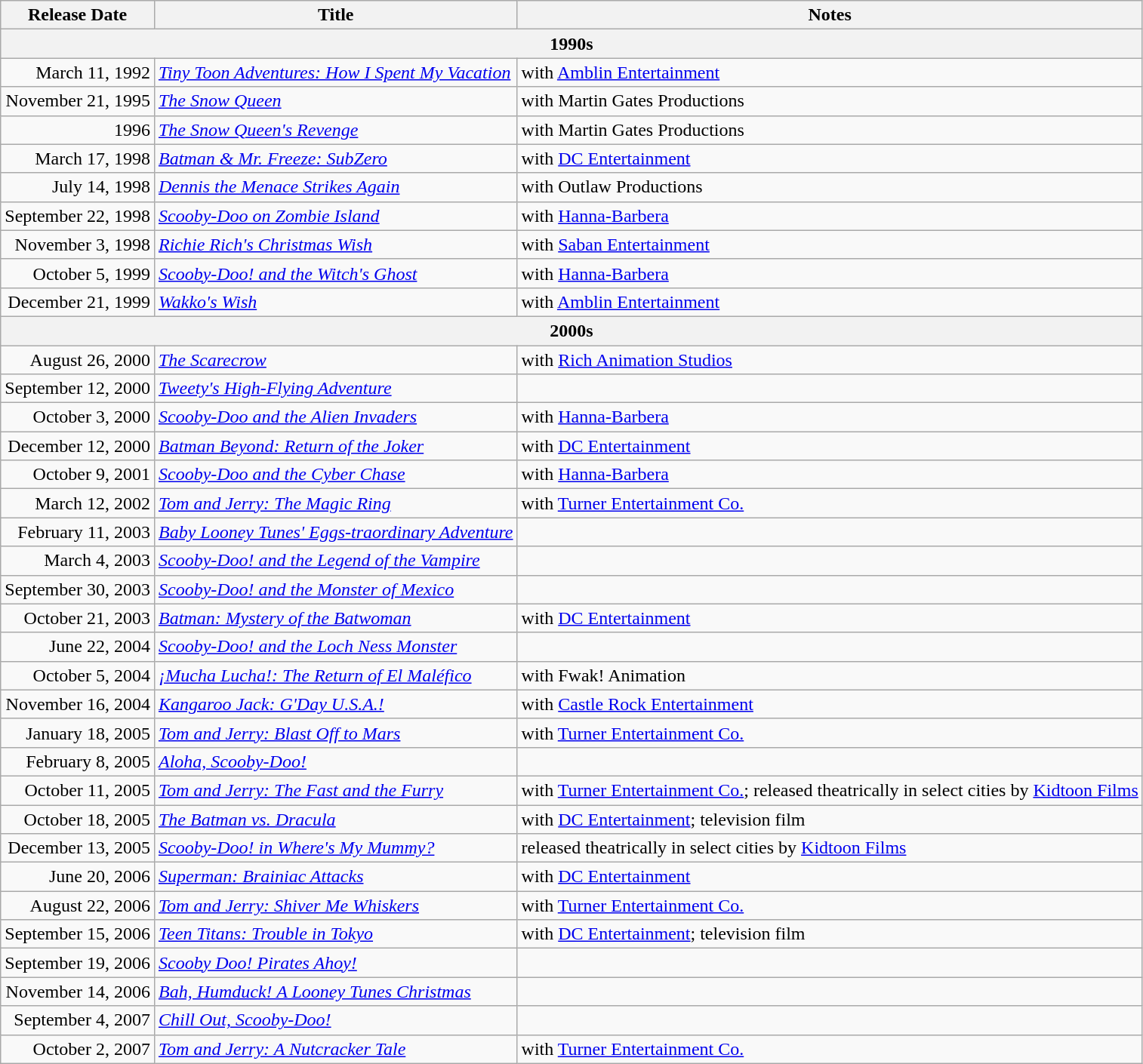<table class="wikitable sortable mw-collapsible">
<tr>
<th>Release Date</th>
<th>Title</th>
<th>Notes</th>
</tr>
<tr>
<th colspan="5" style="background-color:#white;">1990s</th>
</tr>
<tr>
<td style="text-align:right;">March 11, 1992</td>
<td><em><a href='#'>Tiny Toon Adventures: How I Spent My Vacation</a></em></td>
<td>with <a href='#'>Amblin Entertainment</a></td>
</tr>
<tr>
<td style="text-align:right;">November 21, 1995</td>
<td><em><a href='#'>The Snow Queen</a></em></td>
<td>with Martin Gates Productions</td>
</tr>
<tr>
<td style="text-align:right;">1996</td>
<td><em><a href='#'>The Snow Queen's Revenge</a></em></td>
<td>with Martin Gates Productions</td>
</tr>
<tr>
<td align="right">March 17, 1998</td>
<td><em><a href='#'>Batman & Mr. Freeze: SubZero</a></em></td>
<td>with <a href='#'>DC Entertainment</a></td>
</tr>
<tr>
<td align="right">July 14, 1998</td>
<td><em><a href='#'>Dennis the Menace Strikes Again</a></em></td>
<td>with Outlaw Productions</td>
</tr>
<tr>
<td align="right">September 22, 1998</td>
<td><em><a href='#'>Scooby-Doo on Zombie Island</a></em></td>
<td>with <a href='#'>Hanna-Barbera</a></td>
</tr>
<tr>
<td style="text-align:right;">November 3, 1998</td>
<td><em><a href='#'>Richie Rich's Christmas Wish</a></em></td>
<td>with <a href='#'>Saban Entertainment</a></td>
</tr>
<tr>
<td align="right">October 5, 1999</td>
<td><em><a href='#'>Scooby-Doo! and the Witch's Ghost</a></em></td>
<td>with <a href='#'>Hanna-Barbera</a></td>
</tr>
<tr>
<td align="right">December 21, 1999</td>
<td><em><a href='#'>Wakko's Wish</a></em></td>
<td>with <a href='#'>Amblin Entertainment</a></td>
</tr>
<tr>
<th colspan=6" style="background-color:#white;">2000s</th>
</tr>
<tr>
<td align="right">August 26, 2000</td>
<td><em><a href='#'>The Scarecrow</a></em></td>
<td>with <a href='#'>Rich Animation Studios</a></td>
</tr>
<tr>
<td align="right">September 12, 2000</td>
<td><em><a href='#'>Tweety's High-Flying Adventure</a></em></td>
<td></td>
</tr>
<tr>
<td align="right">October 3, 2000</td>
<td><em><a href='#'>Scooby-Doo and the Alien Invaders</a></em></td>
<td>with <a href='#'>Hanna-Barbera</a></td>
</tr>
<tr>
<td align="right">December 12, 2000</td>
<td><em><a href='#'>Batman Beyond: Return of the Joker</a></em></td>
<td>with <a href='#'>DC Entertainment</a></td>
</tr>
<tr>
<td align="right">October 9, 2001</td>
<td><em><a href='#'>Scooby-Doo and the Cyber Chase</a></em></td>
<td>with <a href='#'>Hanna-Barbera</a></td>
</tr>
<tr>
<td align="right">March 12, 2002</td>
<td><em><a href='#'>Tom and Jerry: The Magic Ring</a></em></td>
<td>with <a href='#'>Turner Entertainment Co.</a></td>
</tr>
<tr>
<td align="right">February 11, 2003</td>
<td><em><a href='#'>Baby Looney Tunes' Eggs-traordinary Adventure</a></em></td>
<td></td>
</tr>
<tr>
<td align="right">March 4, 2003</td>
<td><em><a href='#'>Scooby-Doo! and the Legend of the Vampire</a></em></td>
<td></td>
</tr>
<tr>
<td align="right">September 30, 2003</td>
<td><em><a href='#'>Scooby-Doo! and the Monster of Mexico</a></em></td>
<td></td>
</tr>
<tr>
<td align="right">October 21, 2003</td>
<td><em><a href='#'>Batman: Mystery of the Batwoman</a></em></td>
<td>with <a href='#'>DC Entertainment</a></td>
</tr>
<tr>
<td align="right">June 22, 2004</td>
<td><em><a href='#'>Scooby-Doo! and the Loch Ness Monster</a></em></td>
<td></td>
</tr>
<tr>
<td align="right">October 5, 2004</td>
<td><em><a href='#'>¡Mucha Lucha!: The Return of El Maléfico</a></em></td>
<td>with Fwak! Animation</td>
</tr>
<tr>
<td align="right">November 16, 2004</td>
<td><em><a href='#'>Kangaroo Jack: G'Day U.S.A.!</a></em></td>
<td>with <a href='#'>Castle Rock Entertainment</a></td>
</tr>
<tr>
<td align="right">January 18, 2005</td>
<td><em><a href='#'>Tom and Jerry: Blast Off to Mars</a></em></td>
<td>with <a href='#'>Turner Entertainment Co.</a></td>
</tr>
<tr>
<td align="right">February 8, 2005</td>
<td><em><a href='#'>Aloha, Scooby-Doo!</a></em></td>
<td></td>
</tr>
<tr>
<td align="right">October 11, 2005</td>
<td><em><a href='#'>Tom and Jerry: The Fast and the Furry</a></em></td>
<td>with <a href='#'>Turner Entertainment Co.</a>; released theatrically in select cities by <a href='#'>Kidtoon Films</a></td>
</tr>
<tr>
<td align="right">October 18, 2005</td>
<td><em><a href='#'>The Batman vs. Dracula</a></em></td>
<td>with <a href='#'>DC Entertainment</a>; television film</td>
</tr>
<tr>
<td align="right">December 13, 2005</td>
<td><em><a href='#'>Scooby-Doo! in Where's My Mummy?</a></em></td>
<td>released theatrically in select cities by <a href='#'>Kidtoon Films</a></td>
</tr>
<tr>
<td align="right">June 20, 2006</td>
<td><em><a href='#'>Superman: Brainiac Attacks</a></em></td>
<td>with <a href='#'>DC Entertainment</a></td>
</tr>
<tr>
<td align="right">August 22, 2006</td>
<td><em><a href='#'>Tom and Jerry: Shiver Me Whiskers</a></em></td>
<td>with <a href='#'>Turner Entertainment Co.</a></td>
</tr>
<tr>
<td align="right">September 15, 2006</td>
<td><em><a href='#'>Teen Titans: Trouble in Tokyo</a></em></td>
<td>with <a href='#'>DC Entertainment</a>; television film</td>
</tr>
<tr>
<td align="right">September 19, 2006</td>
<td><em><a href='#'>Scooby Doo! Pirates Ahoy!</a></em></td>
<td></td>
</tr>
<tr>
<td align="right">November 14, 2006</td>
<td><em><a href='#'>Bah, Humduck! A Looney Tunes Christmas</a></em></td>
<td></td>
</tr>
<tr>
<td align="right">September 4, 2007</td>
<td><em><a href='#'>Chill Out, Scooby-Doo!</a></em></td>
<td></td>
</tr>
<tr>
<td align="right">October 2, 2007</td>
<td><em><a href='#'>Tom and Jerry: A Nutcracker Tale</a></em></td>
<td>with <a href='#'>Turner Entertainment Co.</a></td>
</tr>
</table>
